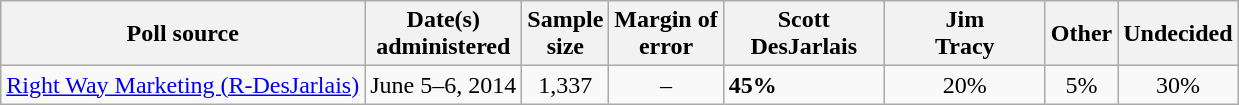<table class="wikitable">
<tr>
<th>Poll source</th>
<th>Date(s)<br>administered</th>
<th>Sample<br>size</th>
<th>Margin of<br>error</th>
<th style="width:100px;">Scott<br>DesJarlais</th>
<th style="width:100px;">Jim<br>Tracy</th>
<th>Other</th>
<th>Undecided</th>
</tr>
<tr>
<td><a href='#'>Right Way Marketing (R-DesJarlais)</a></td>
<td align=center>June 5–6, 2014</td>
<td align=center>1,337</td>
<td align=center>–</td>
<td><strong>45%</strong></td>
<td align=center>20%</td>
<td align=center>5%</td>
<td align=center>30%</td>
</tr>
</table>
